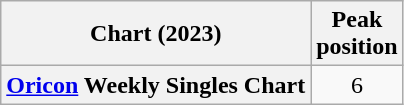<table class="wikitable plainrowheaders" style="text-align:center;">
<tr>
<th>Chart (2023)</th>
<th>Peak<br>position</th>
</tr>
<tr>
<th scope="row"><a href='#'>Oricon</a> Weekly Singles Chart</th>
<td>6</td>
</tr>
</table>
